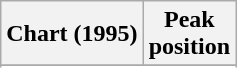<table class="wikitable plainrowheaders" style="text-align:center">
<tr>
<th>Chart (1995)</th>
<th>Peak<br>position</th>
</tr>
<tr>
</tr>
<tr>
</tr>
</table>
